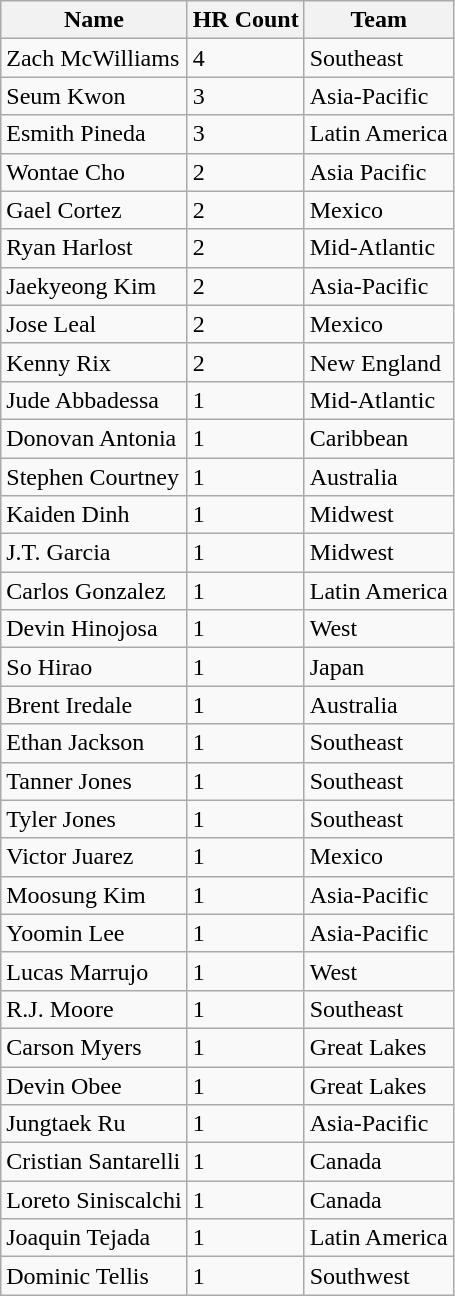<table class="wikitable">
<tr>
<th>Name</th>
<th><strong>HR Count</strong></th>
<th><strong>Team</strong></th>
</tr>
<tr>
<td>Zach McWilliams</td>
<td>4</td>
<td>Southeast</td>
</tr>
<tr>
<td>Seum Kwon</td>
<td>3</td>
<td>Asia-Pacific</td>
</tr>
<tr>
<td>Esmith Pineda</td>
<td>3</td>
<td>Latin America</td>
</tr>
<tr>
<td>Wontae Cho</td>
<td>2</td>
<td>Asia Pacific</td>
</tr>
<tr>
<td>Gael Cortez</td>
<td>2</td>
<td>Mexico</td>
</tr>
<tr>
<td>Ryan Harlost</td>
<td>2</td>
<td>Mid-Atlantic</td>
</tr>
<tr>
<td>Jaekyeong Kim</td>
<td>2</td>
<td>Asia-Pacific</td>
</tr>
<tr>
<td>Jose Leal</td>
<td>2</td>
<td>Mexico</td>
</tr>
<tr>
<td>Kenny Rix</td>
<td>2</td>
<td>New England</td>
</tr>
<tr>
<td>Jude Abbadessa</td>
<td>1</td>
<td>Mid-Atlantic</td>
</tr>
<tr>
<td>Donovan Antonia</td>
<td>1</td>
<td>Caribbean</td>
</tr>
<tr>
<td>Stephen Courtney</td>
<td>1</td>
<td>Australia</td>
</tr>
<tr>
<td>Kaiden Dinh</td>
<td>1</td>
<td>Midwest</td>
</tr>
<tr>
<td>J.T. Garcia</td>
<td>1</td>
<td>Midwest</td>
</tr>
<tr>
<td>Carlos Gonzalez</td>
<td>1</td>
<td>Latin America</td>
</tr>
<tr>
<td>Devin Hinojosa</td>
<td>1</td>
<td>West</td>
</tr>
<tr>
<td>So Hirao</td>
<td>1</td>
<td>Japan</td>
</tr>
<tr>
<td>Brent Iredale</td>
<td>1</td>
<td>Australia</td>
</tr>
<tr>
<td>Ethan Jackson</td>
<td>1</td>
<td>Southeast</td>
</tr>
<tr>
<td>Tanner Jones</td>
<td>1</td>
<td>Southeast</td>
</tr>
<tr>
<td>Tyler Jones</td>
<td>1</td>
<td>Southeast</td>
</tr>
<tr>
<td>Victor Juarez</td>
<td>1</td>
<td>Mexico</td>
</tr>
<tr>
<td>Moosung Kim</td>
<td>1</td>
<td>Asia-Pacific</td>
</tr>
<tr>
<td>Yoomin Lee</td>
<td>1</td>
<td>Asia-Pacific</td>
</tr>
<tr>
<td>Lucas Marrujo</td>
<td>1</td>
<td>West</td>
</tr>
<tr>
<td>R.J. Moore</td>
<td>1</td>
<td>Southeast</td>
</tr>
<tr>
<td>Carson Myers</td>
<td>1</td>
<td>Great Lakes</td>
</tr>
<tr>
<td>Devin Obee</td>
<td>1</td>
<td>Great Lakes</td>
</tr>
<tr>
<td>Jungtaek Ru</td>
<td>1</td>
<td>Asia-Pacific</td>
</tr>
<tr>
<td>Cristian Santarelli</td>
<td>1</td>
<td>Canada</td>
</tr>
<tr>
<td>Loreto Siniscalchi</td>
<td>1</td>
<td>Canada</td>
</tr>
<tr>
<td>Joaquin Tejada</td>
<td>1</td>
<td>Latin America</td>
</tr>
<tr>
<td>Dominic Tellis</td>
<td>1</td>
<td>Southwest</td>
</tr>
</table>
